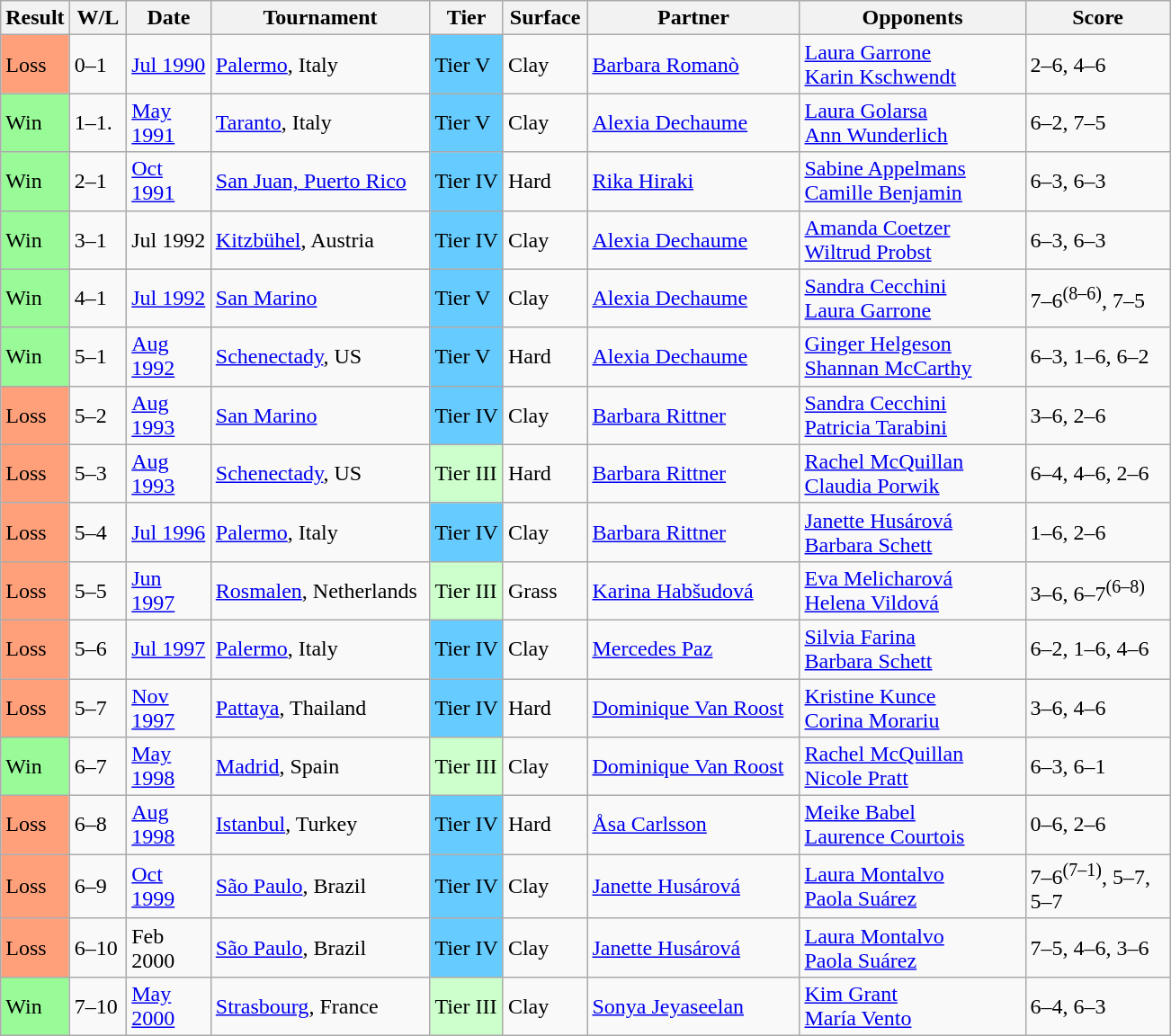<table class="sortable wikitable">
<tr>
<th>Result</th>
<th style="width:35px" class="unsortable">W/L</th>
<th style="width:55px">Date</th>
<th style="width:155px">Tournament</th>
<th>Tier</th>
<th style="width:55px">Surface</th>
<th style="width:150px">Partner</th>
<th style="width:160px">Opponents</th>
<th style="width:100px" class="unsortable">Score</th>
</tr>
<tr>
<td style="background:#ffa07a;">Loss</td>
<td>0–1</td>
<td><a href='#'>Jul 1990</a></td>
<td><a href='#'>Palermo</a>, Italy</td>
<td style="background:#6cf;">Tier V</td>
<td>Clay</td>
<td> <a href='#'>Barbara Romanò</a></td>
<td> <a href='#'>Laura Garrone</a> <br>  <a href='#'>Karin Kschwendt</a></td>
<td>2–6, 4–6</td>
</tr>
<tr>
<td style="background:#98fb98;">Win</td>
<td>1–1.</td>
<td><a href='#'>May 1991</a></td>
<td><a href='#'>Taranto</a>, Italy</td>
<td style="background:#6cf;">Tier V</td>
<td>Clay</td>
<td> <a href='#'>Alexia Dechaume</a></td>
<td> <a href='#'>Laura Golarsa</a> <br>  <a href='#'>Ann Wunderlich</a></td>
<td>6–2, 7–5</td>
</tr>
<tr>
<td style="background:#98fb98;">Win</td>
<td>2–1</td>
<td><a href='#'>Oct 1991</a></td>
<td><a href='#'>San Juan, Puerto Rico</a></td>
<td style="background:#6cf;">Tier IV</td>
<td>Hard</td>
<td> <a href='#'>Rika Hiraki</a></td>
<td> <a href='#'>Sabine Appelmans</a> <br>  <a href='#'>Camille Benjamin</a></td>
<td>6–3, 6–3</td>
</tr>
<tr>
<td style="background:#98fb98;">Win</td>
<td>3–1</td>
<td>Jul 1992</td>
<td><a href='#'>Kitzbühel</a>, Austria</td>
<td style="background:#6cf;">Tier IV</td>
<td>Clay</td>
<td> <a href='#'>Alexia Dechaume</a></td>
<td> <a href='#'>Amanda Coetzer</a> <br>  <a href='#'>Wiltrud Probst</a></td>
<td>6–3, 6–3</td>
</tr>
<tr>
<td style="background:#98fb98;">Win</td>
<td>4–1</td>
<td><a href='#'>Jul 1992</a></td>
<td><a href='#'>San Marino</a></td>
<td style="background:#6cf;">Tier V</td>
<td>Clay</td>
<td> <a href='#'>Alexia Dechaume</a></td>
<td> <a href='#'>Sandra Cecchini</a> <br>  <a href='#'>Laura Garrone</a></td>
<td>7–6<sup>(8–6)</sup>, 7–5</td>
</tr>
<tr>
<td style="background:#98fb98;">Win</td>
<td>5–1</td>
<td><a href='#'>Aug 1992</a></td>
<td><a href='#'>Schenectady</a>, US</td>
<td style="background:#6cf;">Tier V</td>
<td>Hard</td>
<td> <a href='#'>Alexia Dechaume</a></td>
<td> <a href='#'>Ginger Helgeson</a> <br>  <a href='#'>Shannan McCarthy</a></td>
<td>6–3, 1–6, 6–2</td>
</tr>
<tr>
<td style="background:#ffa07a;">Loss</td>
<td>5–2</td>
<td><a href='#'>Aug 1993</a></td>
<td><a href='#'>San Marino</a></td>
<td style="background:#6cf;">Tier IV</td>
<td>Clay</td>
<td> <a href='#'>Barbara Rittner</a></td>
<td> <a href='#'>Sandra Cecchini</a> <br>  <a href='#'>Patricia Tarabini</a></td>
<td>3–6, 2–6</td>
</tr>
<tr>
<td style="background:#ffa07a;">Loss</td>
<td>5–3</td>
<td><a href='#'>Aug 1993</a></td>
<td><a href='#'>Schenectady</a>, US</td>
<td style="background:#ccffcc;">Tier III</td>
<td>Hard</td>
<td> <a href='#'>Barbara Rittner</a></td>
<td> <a href='#'>Rachel McQuillan</a> <br>  <a href='#'>Claudia Porwik</a></td>
<td>6–4, 4–6, 2–6</td>
</tr>
<tr>
<td style="background:#ffa07a;">Loss</td>
<td>5–4</td>
<td><a href='#'>Jul 1996</a></td>
<td><a href='#'>Palermo</a>, Italy</td>
<td style="background:#6cf;">Tier IV</td>
<td>Clay</td>
<td> <a href='#'>Barbara Rittner</a></td>
<td> <a href='#'>Janette Husárová</a> <br>  <a href='#'>Barbara Schett</a></td>
<td>1–6, 2–6</td>
</tr>
<tr>
<td style="background:#ffa07a;">Loss</td>
<td>5–5</td>
<td><a href='#'>Jun 1997</a></td>
<td><a href='#'>Rosmalen</a>, Netherlands</td>
<td style="background:#ccffcc;">Tier III</td>
<td>Grass</td>
<td> <a href='#'>Karina Habšudová</a></td>
<td> <a href='#'>Eva Melicharová</a> <br>  <a href='#'>Helena Vildová</a></td>
<td>3–6, 6–7<sup>(6–8)</sup></td>
</tr>
<tr>
<td style="background:#ffa07a;">Loss</td>
<td>5–6</td>
<td><a href='#'>Jul 1997</a></td>
<td><a href='#'>Palermo</a>, Italy</td>
<td style="background:#6cf;">Tier IV</td>
<td>Clay</td>
<td> <a href='#'>Mercedes Paz</a></td>
<td> <a href='#'>Silvia Farina</a> <br>  <a href='#'>Barbara Schett</a></td>
<td>6–2, 1–6, 4–6</td>
</tr>
<tr>
<td style="background:#ffa07a;">Loss</td>
<td>5–7</td>
<td><a href='#'>Nov 1997</a></td>
<td><a href='#'>Pattaya</a>, Thailand</td>
<td style="background:#6cf;">Tier IV</td>
<td>Hard</td>
<td> <a href='#'>Dominique Van Roost</a></td>
<td> <a href='#'>Kristine Kunce</a> <br>  <a href='#'>Corina Morariu</a></td>
<td>3–6, 4–6</td>
</tr>
<tr>
<td style="background:#98fb98;">Win</td>
<td>6–7</td>
<td><a href='#'>May 1998</a></td>
<td><a href='#'>Madrid</a>, Spain</td>
<td style="background:#ccffcc;">Tier III</td>
<td>Clay</td>
<td> <a href='#'>Dominique Van Roost</a></td>
<td> <a href='#'>Rachel McQuillan</a> <br>  <a href='#'>Nicole Pratt</a></td>
<td>6–3, 6–1</td>
</tr>
<tr>
<td style="background:#ffa07a;">Loss</td>
<td>6–8</td>
<td><a href='#'>Aug 1998</a></td>
<td><a href='#'>Istanbul</a>, Turkey</td>
<td style="background:#6cf;">Tier IV</td>
<td>Hard</td>
<td> <a href='#'>Åsa Carlsson</a></td>
<td> <a href='#'>Meike Babel</a> <br>  <a href='#'>Laurence Courtois</a></td>
<td>0–6, 2–6</td>
</tr>
<tr>
<td style="background:#ffa07a;">Loss</td>
<td>6–9</td>
<td><a href='#'>Oct 1999</a></td>
<td><a href='#'>São Paulo</a>, Brazil</td>
<td style="background:#6cf;">Tier IV</td>
<td>Clay</td>
<td> <a href='#'>Janette Husárová</a></td>
<td> <a href='#'>Laura Montalvo</a> <br>  <a href='#'>Paola Suárez</a></td>
<td>7–6<sup>(7–1)</sup>, 5–7, 5–7</td>
</tr>
<tr>
<td style="background:#ffa07a;">Loss</td>
<td>6–10</td>
<td>Feb 2000</td>
<td><a href='#'>São Paulo</a>, Brazil</td>
<td style="background:#6cf;">Tier IV</td>
<td>Clay</td>
<td> <a href='#'>Janette Husárová</a></td>
<td> <a href='#'>Laura Montalvo</a> <br>  <a href='#'>Paola Suárez</a></td>
<td>7–5, 4–6, 3–6</td>
</tr>
<tr>
<td style="background:#98fb98;">Win</td>
<td>7–10</td>
<td><a href='#'>May 2000</a></td>
<td><a href='#'>Strasbourg</a>, France</td>
<td style="background:#ccffcc;">Tier III</td>
<td>Clay</td>
<td> <a href='#'>Sonya Jeyaseelan</a></td>
<td> <a href='#'>Kim Grant</a> <br>  <a href='#'>María Vento</a></td>
<td>6–4, 6–3</td>
</tr>
</table>
